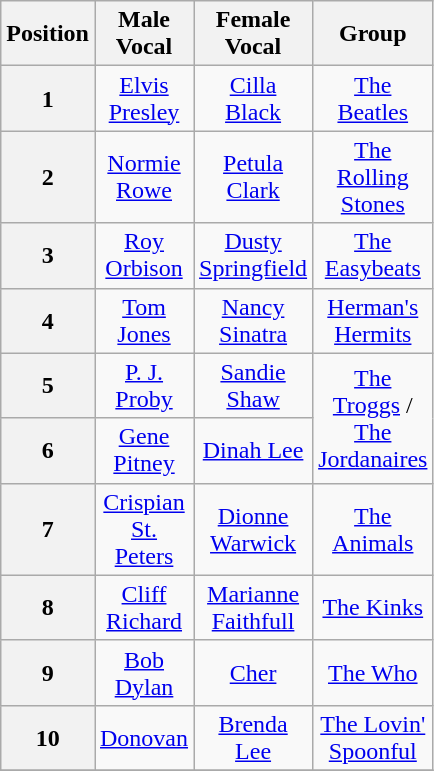<table class="wikitable" style="text-align:center; width:200px; height:200px" border="1">
<tr>
<th>Position</th>
<th>Male Vocal</th>
<th>Female Vocal</th>
<th>Group</th>
</tr>
<tr>
<th>1</th>
<td><a href='#'>Elvis Presley</a></td>
<td><a href='#'>Cilla Black</a></td>
<td><a href='#'>The Beatles</a></td>
</tr>
<tr>
<th>2</th>
<td><a href='#'>Normie Rowe</a></td>
<td><a href='#'>Petula Clark</a></td>
<td><a href='#'>The Rolling Stones</a></td>
</tr>
<tr>
<th>3</th>
<td><a href='#'>Roy Orbison</a></td>
<td><a href='#'>Dusty Springfield</a></td>
<td><a href='#'>The Easybeats</a></td>
</tr>
<tr>
<th>4</th>
<td><a href='#'>Tom Jones</a></td>
<td><a href='#'>Nancy Sinatra</a></td>
<td><a href='#'>Herman's Hermits</a></td>
</tr>
<tr>
<th>5</th>
<td><a href='#'>P. J. Proby</a></td>
<td><a href='#'>Sandie Shaw</a></td>
<td rowspan="2"><a href='#'>The Troggs</a> / <a href='#'>The Jordanaires</a></td>
</tr>
<tr>
<th>6</th>
<td><a href='#'>Gene Pitney</a></td>
<td><a href='#'>Dinah Lee</a></td>
</tr>
<tr>
<th>7</th>
<td><a href='#'>Crispian St. Peters</a></td>
<td><a href='#'>Dionne Warwick</a></td>
<td><a href='#'>The Animals</a></td>
</tr>
<tr>
<th>8</th>
<td><a href='#'>Cliff Richard</a></td>
<td><a href='#'>Marianne Faithfull</a></td>
<td><a href='#'>The Kinks</a></td>
</tr>
<tr>
<th>9</th>
<td><a href='#'>Bob Dylan</a></td>
<td><a href='#'>Cher</a></td>
<td><a href='#'>The Who</a></td>
</tr>
<tr>
<th>10</th>
<td><a href='#'>Donovan</a></td>
<td><a href='#'>Brenda Lee</a></td>
<td><a href='#'>The Lovin' Spoonful</a></td>
</tr>
<tr>
</tr>
</table>
